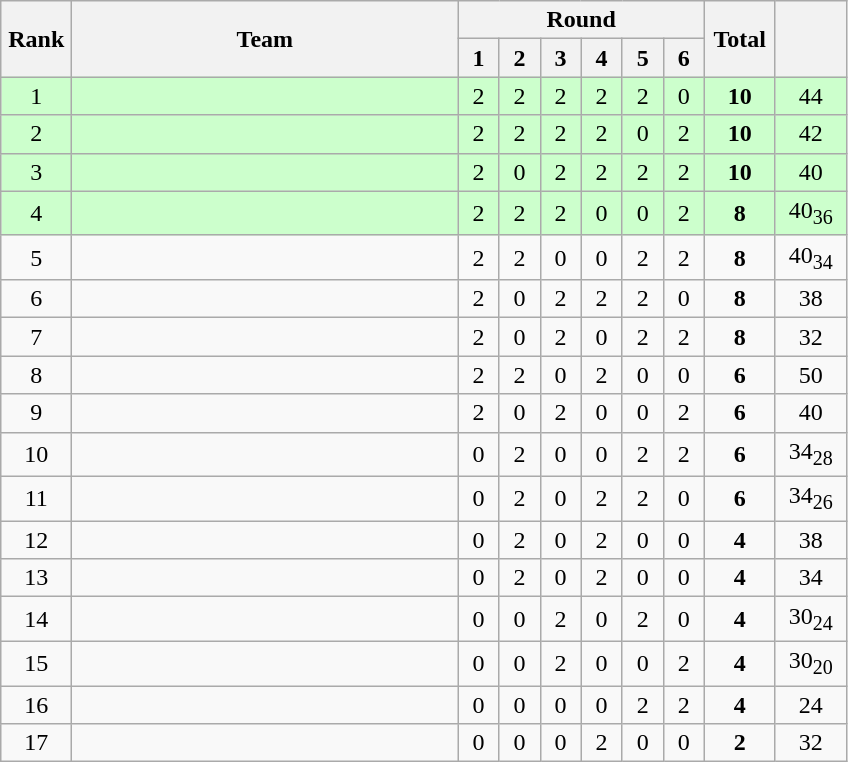<table class=wikitable style="text-align:center">
<tr>
<th rowspan="2" width=40>Rank</th>
<th rowspan="2" width=250>Team</th>
<th colspan="6">Round</th>
<th rowspan="2" width=40>Total</th>
<th rowspan="2" width=40></th>
</tr>
<tr>
<th width=20>1</th>
<th width=20>2</th>
<th width=20>3</th>
<th width=20>4</th>
<th width=20>5</th>
<th width=20>6</th>
</tr>
<tr bgcolor="ccffcc">
<td>1</td>
<td align=left><br></td>
<td>2</td>
<td>2</td>
<td>2</td>
<td>2</td>
<td>2</td>
<td>0</td>
<td><strong>10</strong></td>
<td>44</td>
</tr>
<tr bgcolor="ccffcc">
<td>2</td>
<td align=left><br></td>
<td>2</td>
<td>2</td>
<td>2</td>
<td>2</td>
<td>0</td>
<td>2</td>
<td><strong>10</strong></td>
<td>42</td>
</tr>
<tr bgcolor="ccffcc">
<td>3</td>
<td align=left><br></td>
<td>2</td>
<td>0</td>
<td>2</td>
<td>2</td>
<td>2</td>
<td>2</td>
<td><strong>10</strong></td>
<td>40</td>
</tr>
<tr bgcolor="ccffcc">
<td>4</td>
<td align=left><br></td>
<td>2</td>
<td>2</td>
<td>2</td>
<td>0</td>
<td>0</td>
<td>2</td>
<td><strong>8</strong></td>
<td>40<sub>36</sub></td>
</tr>
<tr>
<td>5</td>
<td align=left><br></td>
<td>2</td>
<td>2</td>
<td>0</td>
<td>0</td>
<td>2</td>
<td>2</td>
<td><strong>8</strong></td>
<td>40<sub>34</sub></td>
</tr>
<tr>
<td>6</td>
<td align=left><br></td>
<td>2</td>
<td>0</td>
<td>2</td>
<td>2</td>
<td>2</td>
<td>0</td>
<td><strong>8</strong></td>
<td>38</td>
</tr>
<tr>
<td>7</td>
<td align=left><br></td>
<td>2</td>
<td>0</td>
<td>2</td>
<td>0</td>
<td>2</td>
<td>2</td>
<td><strong>8</strong></td>
<td>32</td>
</tr>
<tr>
<td>8</td>
<td align=left><br></td>
<td>2</td>
<td>2</td>
<td>0</td>
<td>2</td>
<td>0</td>
<td>0</td>
<td><strong>6</strong></td>
<td>50</td>
</tr>
<tr>
<td>9</td>
<td align=left><br></td>
<td>2</td>
<td>0</td>
<td>2</td>
<td>0</td>
<td>0</td>
<td>2</td>
<td><strong>6</strong></td>
<td>40</td>
</tr>
<tr>
<td>10</td>
<td align=left><br></td>
<td>0</td>
<td>2</td>
<td>0</td>
<td>0</td>
<td>2</td>
<td>2</td>
<td><strong>6</strong></td>
<td>34<sub>28</sub></td>
</tr>
<tr>
<td>11</td>
<td align=left><br></td>
<td>0</td>
<td>2</td>
<td>0</td>
<td>2</td>
<td>2</td>
<td>0</td>
<td><strong>6</strong></td>
<td>34<sub>26</sub></td>
</tr>
<tr>
<td>12</td>
<td align=left><br></td>
<td>0</td>
<td>2</td>
<td>0</td>
<td>2</td>
<td>0</td>
<td>0</td>
<td><strong>4</strong></td>
<td>38</td>
</tr>
<tr>
<td>13</td>
<td align=left><br></td>
<td>0</td>
<td>2</td>
<td>0</td>
<td>2</td>
<td>0</td>
<td>0</td>
<td><strong>4</strong></td>
<td>34</td>
</tr>
<tr>
<td>14</td>
<td align=left><br></td>
<td>0</td>
<td>0</td>
<td>2</td>
<td>0</td>
<td>2</td>
<td>0</td>
<td><strong>4</strong></td>
<td>30<sub>24</sub></td>
</tr>
<tr>
<td>15</td>
<td align=left><br></td>
<td>0</td>
<td>0</td>
<td>2</td>
<td>0</td>
<td>0</td>
<td>2</td>
<td><strong>4</strong></td>
<td>30<sub>20</sub></td>
</tr>
<tr>
<td>16</td>
<td align=left><br></td>
<td>0</td>
<td>0</td>
<td>0</td>
<td>0</td>
<td>2</td>
<td>2</td>
<td><strong>4</strong></td>
<td>24</td>
</tr>
<tr>
<td>17</td>
<td align=left><br></td>
<td>0</td>
<td>0</td>
<td>0</td>
<td>2</td>
<td>0</td>
<td>0</td>
<td><strong>2</strong></td>
<td>32</td>
</tr>
</table>
